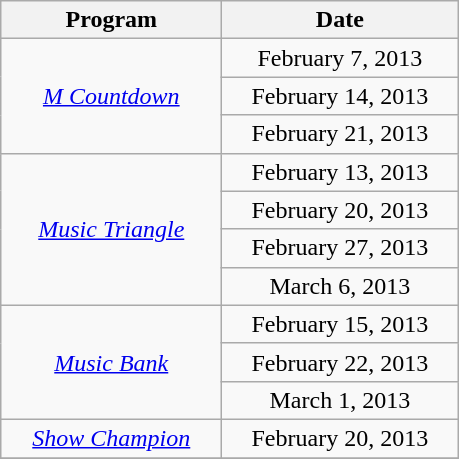<table class="wikitable" style="text-align:center">
<tr>
<th width="140">Program</th>
<th width="150">Date</th>
</tr>
<tr>
<td rowspan="3"><em><a href='#'>M Countdown</a></em></td>
<td>February 7, 2013</td>
</tr>
<tr>
<td>February 14, 2013</td>
</tr>
<tr>
<td>February 21, 2013</td>
</tr>
<tr>
<td rowspan="4"><em><a href='#'>Music Triangle</a></em></td>
<td>February 13, 2013</td>
</tr>
<tr>
<td>February 20, 2013</td>
</tr>
<tr>
<td>February 27, 2013</td>
</tr>
<tr>
<td>March 6, 2013</td>
</tr>
<tr>
<td rowspan="3"><em><a href='#'>Music Bank</a></em></td>
<td>February 15, 2013</td>
</tr>
<tr>
<td>February 22, 2013</td>
</tr>
<tr>
<td>March 1, 2013</td>
</tr>
<tr>
<td><em><a href='#'>Show Champion</a></em></td>
<td>February 20, 2013</td>
</tr>
<tr>
</tr>
</table>
